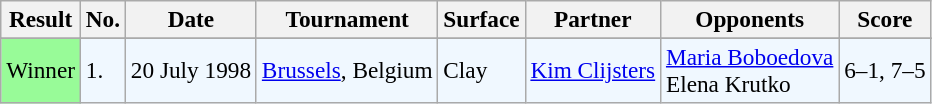<table class="sortable wikitable" style=font-size:97%>
<tr>
<th>Result</th>
<th>No.</th>
<th>Date</th>
<th>Tournament</th>
<th>Surface</th>
<th>Partner</th>
<th>Opponents</th>
<th>Score</th>
</tr>
<tr>
</tr>
<tr bgcolor="#f0f8ff">
<td style="background:#98fb98;">Winner</td>
<td>1.</td>
<td>20 July 1998</td>
<td><a href='#'>Brussels</a>, Belgium</td>
<td>Clay</td>
<td> <a href='#'>Kim Clijsters</a></td>
<td> <a href='#'>Maria Boboedova</a> <br>  Elena Krutko</td>
<td>6–1, 7–5</td>
</tr>
</table>
